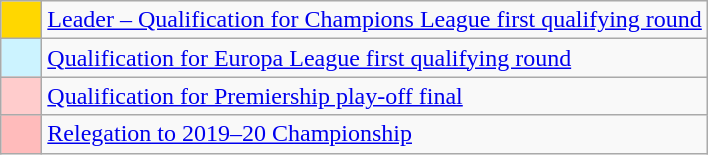<table class="wikitable">
<tr>
<td style="width:20px; background:gold;"></td>
<td><a href='#'>Leader – Qualification for Champions League first qualifying round</a></td>
</tr>
<tr>
<td style="width:20px; background:#CCF3FF;"></td>
<td><a href='#'>Qualification for Europa League first qualifying round</a></td>
</tr>
<tr>
<td style="width:20px; background:#FFCCCC;"></td>
<td><a href='#'>Qualification for Premiership play-off final</a></td>
</tr>
<tr>
<td style="width:20px; background:#FFBBBB;"></td>
<td><a href='#'>Relegation to 2019–20 Championship</a></td>
</tr>
</table>
